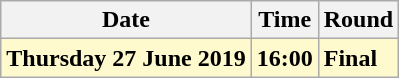<table class="wikitable">
<tr>
<th>Date</th>
<th>Time</th>
<th>Round</th>
</tr>
<tr>
<td style=background:lemonchiffon><strong>Thursday 27 June 2019</strong></td>
<td style=background:lemonchiffon><strong>16:00</strong></td>
<td style=background:lemonchiffon><strong>Final</strong></td>
</tr>
</table>
